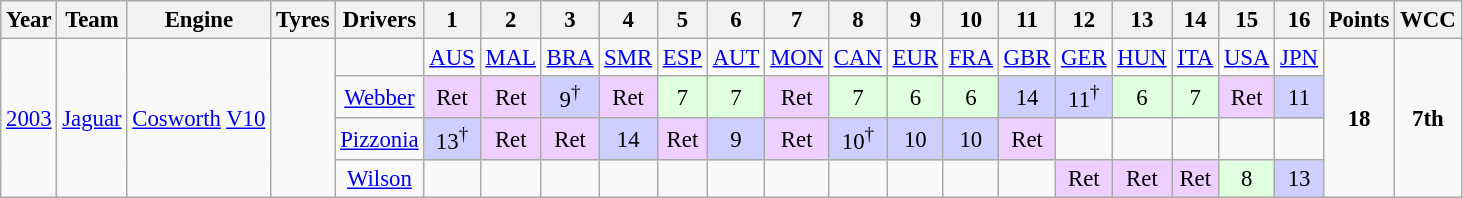<table class="wikitable" style="text-align:center; font-size:95%">
<tr>
<th>Year</th>
<th>Team</th>
<th>Engine</th>
<th>Tyres</th>
<th>Drivers</th>
<th>1</th>
<th>2</th>
<th>3</th>
<th>4</th>
<th>5</th>
<th>6</th>
<th>7</th>
<th>8</th>
<th>9</th>
<th>10</th>
<th>11</th>
<th>12</th>
<th>13</th>
<th>14</th>
<th>15</th>
<th>16</th>
<th>Points</th>
<th>WCC</th>
</tr>
<tr>
<td rowspan="4"><a href='#'>2003</a></td>
<td rowspan="4"><a href='#'>Jaguar</a></td>
<td rowspan="4"><a href='#'>Cosworth</a> <a href='#'>V10</a></td>
<td rowspan="4"></td>
<td></td>
<td><a href='#'>AUS</a></td>
<td><a href='#'>MAL</a></td>
<td><a href='#'>BRA</a></td>
<td><a href='#'>SMR</a></td>
<td><a href='#'>ESP</a></td>
<td><a href='#'>AUT</a></td>
<td><a href='#'>MON</a></td>
<td><a href='#'>CAN</a></td>
<td><a href='#'>EUR</a></td>
<td><a href='#'>FRA</a></td>
<td><a href='#'>GBR</a></td>
<td><a href='#'>GER</a></td>
<td><a href='#'>HUN</a></td>
<td><a href='#'>ITA</a></td>
<td><a href='#'>USA</a></td>
<td><a href='#'>JPN</a></td>
<td rowspan="4"><strong>18</strong></td>
<td rowspan="4"><strong>7th</strong></td>
</tr>
<tr>
<td><a href='#'>Webber</a></td>
<td style="background:#EFCFFF;">Ret</td>
<td style="background:#EFCFFF;">Ret</td>
<td style="background:#CFCFFF;">9<sup>†</sup></td>
<td style="background:#EFCFFF;">Ret</td>
<td style="background:#DFFFDF;">7</td>
<td style="background:#DFFFDF;">7</td>
<td style="background:#EFCFFF;">Ret</td>
<td style="background:#DFFFDF;">7</td>
<td style="background:#DFFFDF;">6</td>
<td style="background:#DFFFDF;">6</td>
<td style="background:#CFCFFF;">14</td>
<td style="background:#CFCFFF;">11<sup>†</sup></td>
<td style="background:#DFFFDF;">6</td>
<td style="background:#DFFFDF;">7</td>
<td style="background:#EFCFFF;">Ret</td>
<td style="background:#CFCFFF;">11</td>
</tr>
<tr>
<td><a href='#'>Pizzonia</a></td>
<td style="background:#CFCFFF;">13<sup>†</sup></td>
<td style="background:#EFCFFF;">Ret</td>
<td style="background:#EFCFFF;">Ret</td>
<td style="background:#CFCFFF;">14</td>
<td style="background:#EFCFFF;">Ret</td>
<td style="background:#CFCFFF;">9</td>
<td style="background:#EFCFFF;">Ret</td>
<td style="background:#CFCFFF;">10<sup>†</sup></td>
<td style="background:#CFCFFF;">10</td>
<td style="background:#CFCFFF;">10</td>
<td style="background:#EFCFFF;">Ret</td>
<td></td>
<td></td>
<td></td>
<td></td>
<td></td>
</tr>
<tr>
<td><a href='#'>Wilson</a></td>
<td></td>
<td></td>
<td></td>
<td></td>
<td></td>
<td></td>
<td></td>
<td></td>
<td></td>
<td></td>
<td></td>
<td style="background:#EFCFFF;">Ret</td>
<td style="background:#EFCFFF;">Ret</td>
<td style="background:#EFCFFF;">Ret</td>
<td style="background:#DFFFDF;">8</td>
<td style="background:#CFCFFF;">13</td>
</tr>
</table>
